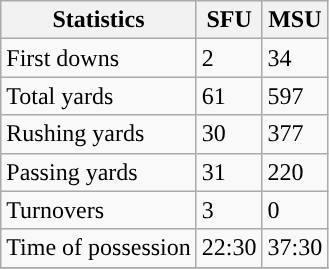<table class="wikitable" style="float: left;">
<tr>
<th>Statistics</th>
<th>SFU</th>
<th>MSU</th>
</tr>
<tr>
<td>First downs</td>
<td>2</td>
<td>34</td>
</tr>
<tr>
<td>Total yards</td>
<td>61</td>
<td>597</td>
</tr>
<tr>
<td>Rushing yards</td>
<td>30</td>
<td>377</td>
</tr>
<tr>
<td>Passing yards</td>
<td>31</td>
<td>220</td>
</tr>
<tr>
<td>Turnovers</td>
<td>3</td>
<td>0</td>
</tr>
<tr>
<td>Time of possession</td>
<td>22:30</td>
<td>37:30</td>
</tr>
<tr>
</tr>
</table>
